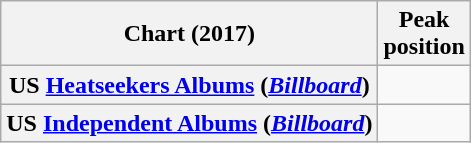<table class="wikitable plainrowheaders sortable">
<tr>
<th>Chart (2017)</th>
<th>Peak<br>position</th>
</tr>
<tr>
<th scope="row">US <a href='#'>Heatseekers Albums</a> (<em><a href='#'>Billboard</a></em>)</th>
<td></td>
</tr>
<tr>
<th scope="row">US <a href='#'>Independent Albums</a> (<em><a href='#'>Billboard</a></em>)</th>
<td></td>
</tr>
</table>
